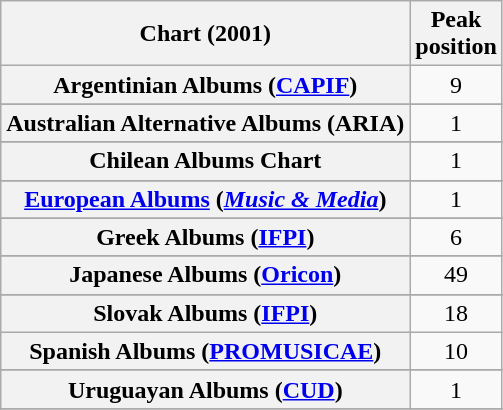<table class="wikitable sortable plainrowheaders">
<tr>
<th>Chart (2001)</th>
<th>Peak<br>position</th>
</tr>
<tr>
<th scope="row">Argentinian Albums (<a href='#'>CAPIF</a>)</th>
<td style="text-align:center;">9</td>
</tr>
<tr>
</tr>
<tr>
<th scope="row">Australian Alternative Albums (ARIA)</th>
<td style="text-align:center;">1</td>
</tr>
<tr>
</tr>
<tr>
</tr>
<tr>
</tr>
<tr>
</tr>
<tr>
<th scope="row">Chilean Albums Chart</th>
<td align="center">1</td>
</tr>
<tr>
</tr>
<tr>
</tr>
<tr>
<th scope="row"><a href='#'>European Albums</a> (<em><a href='#'>Music & Media</a></em>)</th>
<td style="text-align:center;">1</td>
</tr>
<tr>
</tr>
<tr>
</tr>
<tr>
</tr>
<tr>
<th scope="row">Greek Albums (<a href='#'>IFPI</a>)</th>
<td style="text-align:center;">6</td>
</tr>
<tr>
</tr>
<tr>
</tr>
<tr>
</tr>
<tr>
<th scope="row">Japanese Albums (<a href='#'>Oricon</a>)</th>
<td style="text-align:center;">49</td>
</tr>
<tr>
</tr>
<tr>
</tr>
<tr>
</tr>
<tr>
</tr>
<tr>
<th scope="row">Slovak Albums (<a href='#'>IFPI</a>)</th>
<td style="text-align:center;">18</td>
</tr>
<tr>
<th scope="row">Spanish Albums (<a href='#'>PROMUSICAE</a>)</th>
<td style="text-align:center;">10</td>
</tr>
<tr>
</tr>
<tr>
</tr>
<tr>
<th scope="row">Uruguayan Albums (<a href='#'>CUD</a>)</th>
<td style="text-align:center;">1</td>
</tr>
<tr>
</tr>
<tr>
</tr>
</table>
